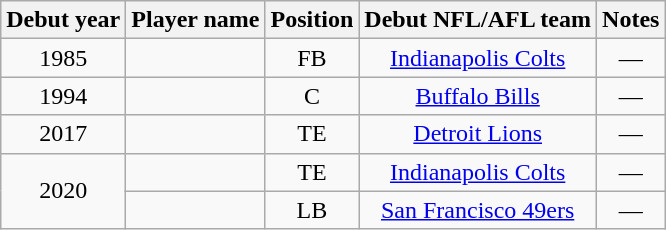<table class="wikitable sortable" style="text-align: center;">
<tr>
<th>Debut year</th>
<th>Player name</th>
<th>Position</th>
<th>Debut NFL/AFL team</th>
<th>Notes</th>
</tr>
<tr>
<td align="center">1985</td>
<td align="center"></td>
<td align="center">FB</td>
<td align="center"><a href='#'>Indianapolis Colts</a></td>
<td align="center">—</td>
</tr>
<tr>
<td align="center">1994</td>
<td align="center"></td>
<td align="center">C</td>
<td align="center"><a href='#'>Buffalo Bills</a></td>
<td align="center">—</td>
</tr>
<tr>
<td align="center">2017</td>
<td align="center"></td>
<td align="center">TE</td>
<td align="center"><a href='#'>Detroit Lions</a></td>
<td align="center">—</td>
</tr>
<tr>
<td rowspan="2">2020</td>
<td align="center"></td>
<td align="center">TE</td>
<td align="center"><a href='#'>Indianapolis Colts</a></td>
<td align="center">—</td>
</tr>
<tr>
<td align="center"></td>
<td align="center">LB</td>
<td align="center"><a href='#'>San Francisco 49ers</a></td>
<td align="center">—</td>
</tr>
</table>
